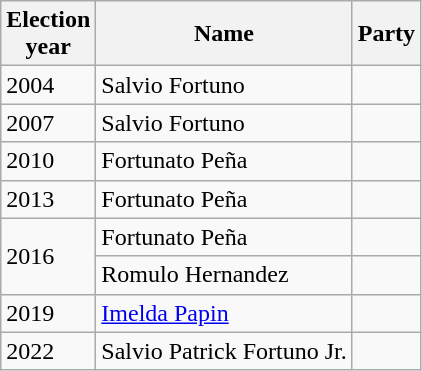<table class="wikitable">
<tr>
<th>Election<br>year</th>
<th>Name</th>
<th colspan=2>Party</th>
</tr>
<tr>
<td>2004</td>
<td>Salvio Fortuno</td>
<td colspan=2></td>
</tr>
<tr>
<td>2007</td>
<td>Salvio Fortuno</td>
<td colspan="2"></td>
</tr>
<tr>
<td>2010</td>
<td>Fortunato Peña</td>
<td></td>
</tr>
<tr>
<td>2013</td>
<td>Fortunato Peña</td>
<td></td>
</tr>
<tr>
<td rowspan=2>2016</td>
<td>Fortunato Peña</td>
<td></td>
</tr>
<tr>
<td>Romulo Hernandez</td>
<td></td>
</tr>
<tr>
<td>2019</td>
<td><a href='#'>Imelda Papin</a></td>
<td></td>
</tr>
<tr>
<td>2022</td>
<td>Salvio Patrick Fortuno Jr.</td>
<td></td>
</tr>
</table>
